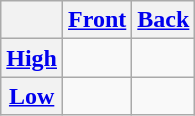<table class="wikitable" style="text-align: center;">
<tr>
<th></th>
<th><a href='#'>Front</a></th>
<th><a href='#'>Back</a></th>
</tr>
<tr>
<th><a href='#'>High</a></th>
<td>   </td>
<td>   </td>
</tr>
<tr>
<th><a href='#'>Low</a></th>
<td>   </td>
<td>   </td>
</tr>
</table>
